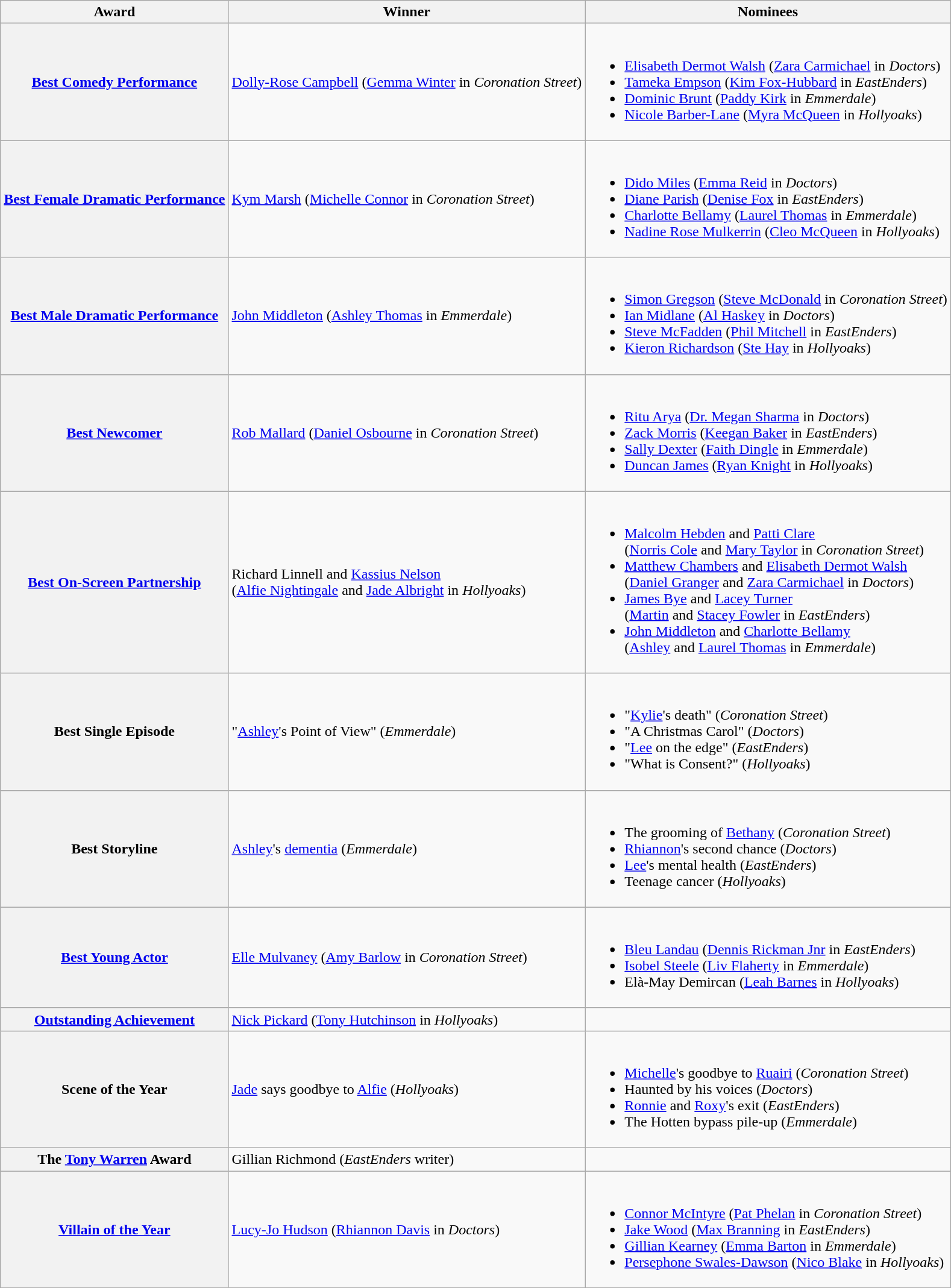<table class="wikitable">
<tr>
<th>Award</th>
<th>Winner</th>
<th>Nominees</th>
</tr>
<tr>
<th scope="row"><a href='#'>Best Comedy Performance</a></th>
<td><a href='#'>Dolly-Rose Campbell</a> (<a href='#'>Gemma Winter</a> in <em>Coronation Street</em>)</td>
<td><br><ul><li><a href='#'>Elisabeth Dermot Walsh</a> (<a href='#'>Zara Carmichael</a> in <em>Doctors</em>)</li><li><a href='#'>Tameka Empson</a> (<a href='#'>Kim Fox-Hubbard</a> in <em>EastEnders</em>)</li><li><a href='#'>Dominic Brunt</a> (<a href='#'>Paddy Kirk</a> in <em>Emmerdale</em>)</li><li><a href='#'>Nicole Barber-Lane</a> (<a href='#'>Myra McQueen</a> in <em>Hollyoaks</em>)</li></ul></td>
</tr>
<tr>
<th scope="row"><a href='#'>Best Female Dramatic Performance</a></th>
<td><a href='#'>Kym Marsh</a> (<a href='#'>Michelle Connor</a> in <em>Coronation Street</em>)</td>
<td><br><ul><li><a href='#'>Dido Miles</a> (<a href='#'>Emma Reid</a> in <em>Doctors</em>)</li><li><a href='#'>Diane Parish</a> (<a href='#'>Denise Fox</a> in <em>EastEnders</em>)</li><li><a href='#'>Charlotte Bellamy</a> (<a href='#'>Laurel Thomas</a> in <em>Emmerdale</em>)</li><li><a href='#'>Nadine Rose Mulkerrin</a> (<a href='#'>Cleo McQueen</a> in <em>Hollyoaks</em>)</li></ul></td>
</tr>
<tr>
<th scope="row"><a href='#'>Best Male Dramatic Performance</a></th>
<td><a href='#'>John Middleton</a> (<a href='#'>Ashley Thomas</a> in <em>Emmerdale</em>)</td>
<td><br><ul><li><a href='#'>Simon Gregson</a> (<a href='#'>Steve McDonald</a> in <em>Coronation Street</em>)</li><li><a href='#'>Ian Midlane</a> (<a href='#'>Al Haskey</a> in <em>Doctors</em>)</li><li><a href='#'>Steve McFadden</a> (<a href='#'>Phil Mitchell</a> in <em>EastEnders</em>)</li><li><a href='#'>Kieron Richardson</a> (<a href='#'>Ste Hay</a> in <em>Hollyoaks</em>)</li></ul></td>
</tr>
<tr>
<th scope="row"><a href='#'>Best Newcomer</a></th>
<td><a href='#'>Rob Mallard</a> (<a href='#'>Daniel Osbourne</a> in <em>Coronation Street</em>)</td>
<td><br><ul><li><a href='#'>Ritu Arya</a> (<a href='#'>Dr. Megan Sharma</a> in <em>Doctors</em>)</li><li><a href='#'>Zack Morris</a> (<a href='#'>Keegan Baker</a> in <em>EastEnders</em>)</li><li><a href='#'>Sally Dexter</a> (<a href='#'>Faith Dingle</a> in <em>Emmerdale</em>)</li><li><a href='#'>Duncan James</a> (<a href='#'>Ryan Knight</a> in <em>Hollyoaks</em>)</li></ul></td>
</tr>
<tr>
<th scope="row"><a href='#'>Best On-Screen Partnership</a></th>
<td>Richard Linnell and <a href='#'>Kassius Nelson</a><br>(<a href='#'>Alfie Nightingale</a> and <a href='#'>Jade Albright</a> in <em>Hollyoaks</em>)</td>
<td><br><ul><li><a href='#'>Malcolm Hebden</a> and <a href='#'>Patti Clare</a><br>(<a href='#'>Norris Cole</a> and <a href='#'>Mary Taylor</a> in <em>Coronation Street</em>)</li><li><a href='#'>Matthew Chambers</a> and <a href='#'>Elisabeth Dermot Walsh</a><br>(<a href='#'>Daniel Granger</a> and <a href='#'>Zara Carmichael</a> in <em>Doctors</em>)</li><li><a href='#'>James Bye</a> and <a href='#'>Lacey Turner</a><br>(<a href='#'>Martin</a> and <a href='#'>Stacey Fowler</a> in <em>EastEnders</em>)</li><li><a href='#'>John Middleton</a> and <a href='#'>Charlotte Bellamy</a><br>(<a href='#'>Ashley</a> and <a href='#'>Laurel Thomas</a> in <em>Emmerdale</em>)</li></ul></td>
</tr>
<tr>
<th scope="row">Best Single Episode</th>
<td>"<a href='#'>Ashley</a>'s Point of View" (<em>Emmerdale</em>)</td>
<td><br><ul><li>"<a href='#'>Kylie</a>'s death" (<em>Coronation Street</em>)</li><li>"A Christmas Carol" (<em>Doctors</em>)</li><li>"<a href='#'>Lee</a> on the edge" (<em>EastEnders</em>)</li><li>"What is Consent?" (<em>Hollyoaks</em>)</li></ul></td>
</tr>
<tr>
<th scope="row">Best Storyline</th>
<td><a href='#'>Ashley</a>'s <a href='#'>dementia</a> (<em>Emmerdale</em>)</td>
<td><br><ul><li>The grooming of <a href='#'>Bethany</a> (<em>Coronation Street</em>)</li><li><a href='#'>Rhiannon</a>'s second chance (<em>Doctors</em>)</li><li><a href='#'>Lee</a>'s mental health (<em>EastEnders</em>)</li><li>Teenage cancer (<em>Hollyoaks</em>)</li></ul></td>
</tr>
<tr>
<th scope="row"><a href='#'>Best Young Actor</a></th>
<td><a href='#'>Elle Mulvaney</a> (<a href='#'>Amy Barlow</a> in <em>Coronation Street</em>)</td>
<td><br><ul><li><a href='#'>Bleu Landau</a> (<a href='#'>Dennis Rickman Jnr</a> in <em>EastEnders</em>)</li><li><a href='#'>Isobel Steele</a> (<a href='#'>Liv Flaherty</a> in <em>Emmerdale</em>)</li><li>Elà-May Demircan (<a href='#'>Leah Barnes</a> in <em>Hollyoaks</em>)</li></ul></td>
</tr>
<tr>
<th scope="row"><a href='#'>Outstanding Achievement</a></th>
<td><a href='#'>Nick Pickard</a> (<a href='#'>Tony Hutchinson</a> in <em>Hollyoaks</em>)</td>
<td></td>
</tr>
<tr>
<th scope="row">Scene of the Year</th>
<td><a href='#'>Jade</a> says goodbye to <a href='#'>Alfie</a> (<em>Hollyoaks</em>)</td>
<td><br><ul><li><a href='#'>Michelle</a>'s goodbye to <a href='#'>Ruairi</a> (<em>Coronation Street</em>)</li><li>Haunted by his voices (<em>Doctors</em>)</li><li><a href='#'>Ronnie</a> and <a href='#'>Roxy</a>'s exit (<em>EastEnders</em>)</li><li>The Hotten bypass pile-up (<em>Emmerdale</em>)</li></ul></td>
</tr>
<tr>
<th scope="row">The <a href='#'>Tony Warren</a> Award</th>
<td>Gillian Richmond (<em>EastEnders</em> writer)</td>
<td></td>
</tr>
<tr>
<th scope="row"><a href='#'>Villain of the Year</a></th>
<td><a href='#'>Lucy-Jo Hudson</a> (<a href='#'>Rhiannon Davis</a> in <em>Doctors</em>)</td>
<td><br><ul><li><a href='#'>Connor McIntyre</a> (<a href='#'>Pat Phelan</a> in <em>Coronation Street</em>)</li><li><a href='#'>Jake Wood</a> (<a href='#'>Max Branning</a> in <em>EastEnders</em>)</li><li><a href='#'>Gillian Kearney</a> (<a href='#'>Emma Barton</a> in <em>Emmerdale</em>)</li><li><a href='#'>Persephone Swales-Dawson</a> (<a href='#'>Nico Blake</a> in <em>Hollyoaks</em>)</li></ul></td>
</tr>
</table>
